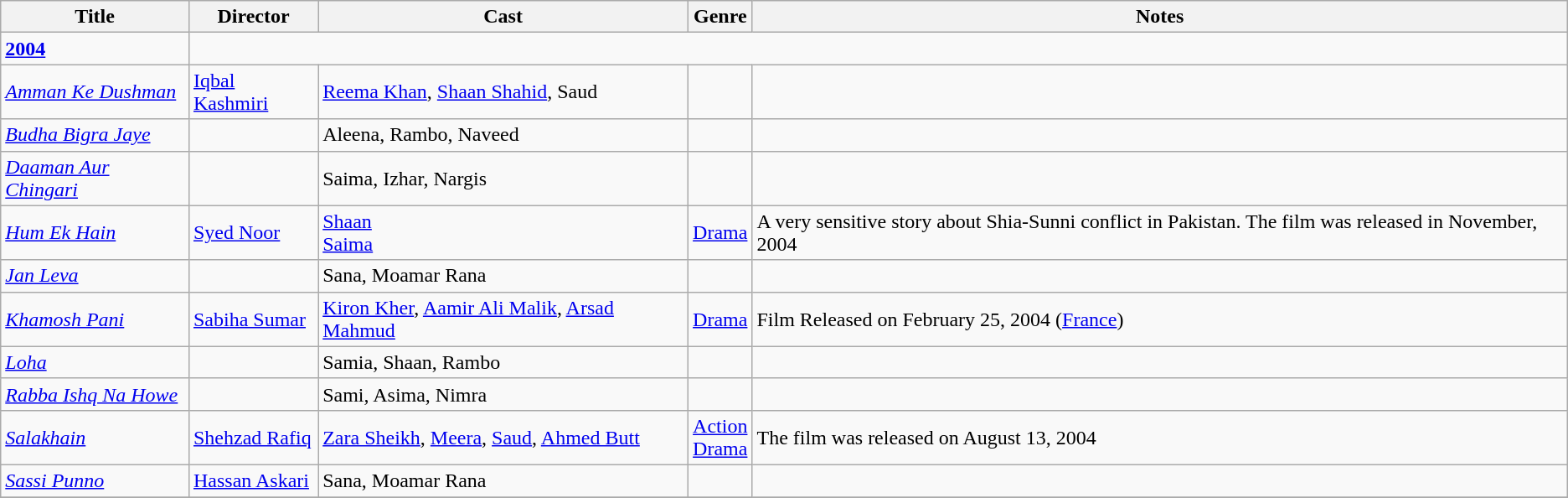<table class="wikitable">
<tr>
<th>Title</th>
<th>Director</th>
<th>Cast</th>
<th>Genre</th>
<th>Notes</th>
</tr>
<tr>
<td><strong><a href='#'>2004</a></strong></td>
</tr>
<tr>
<td><em><a href='#'>Amman Ke Dushman</a></em></td>
<td><a href='#'>Iqbal Kashmiri</a></td>
<td><a href='#'>Reema Khan</a>, <a href='#'>Shaan Shahid</a>, Saud</td>
<td></td>
<td></td>
</tr>
<tr>
<td><em><a href='#'>Budha Bigra Jaye</a></em></td>
<td></td>
<td>Aleena, Rambo, Naveed</td>
<td></td>
<td></td>
</tr>
<tr>
<td><em><a href='#'>Daaman Aur Chingari</a></em></td>
<td></td>
<td>Saima, Izhar, Nargis</td>
<td></td>
<td></td>
</tr>
<tr>
<td><em><a href='#'>Hum Ek Hain</a></em></td>
<td><a href='#'>Syed Noor</a></td>
<td><a href='#'>Shaan</a><br><a href='#'>Saima</a></td>
<td><a href='#'>Drama</a></td>
<td>A very sensitive story about Shia-Sunni conflict in Pakistan. The film was released in November, 2004</td>
</tr>
<tr>
<td><em><a href='#'>Jan Leva</a></em></td>
<td></td>
<td>Sana, Moamar Rana</td>
<td></td>
<td></td>
</tr>
<tr>
<td><em><a href='#'>Khamosh Pani</a></em></td>
<td><a href='#'>Sabiha Sumar</a></td>
<td><a href='#'>Kiron Kher</a>, <a href='#'>Aamir Ali Malik</a>, <a href='#'>Arsad Mahmud</a></td>
<td><a href='#'>Drama</a></td>
<td>Film Released on February 25, 2004 (<a href='#'>France</a>)</td>
</tr>
<tr>
<td><em><a href='#'>Loha</a></em></td>
<td></td>
<td>Samia, Shaan, Rambo</td>
<td></td>
<td></td>
</tr>
<tr>
<td><em><a href='#'>Rabba Ishq Na Howe</a></em></td>
<td></td>
<td>Sami, Asima, Nimra</td>
<td></td>
<td></td>
</tr>
<tr>
<td><em><a href='#'>Salakhain</a></em></td>
<td><a href='#'>Shehzad Rafiq</a></td>
<td><a href='#'>Zara Sheikh</a>, <a href='#'>Meera</a>, <a href='#'>Saud</a>, <a href='#'>Ahmed Butt</a></td>
<td><a href='#'>Action</a><br><a href='#'>Drama</a></td>
<td>The film was released on August 13, 2004</td>
</tr>
<tr>
<td><em><a href='#'>Sassi Punno</a></em></td>
<td><a href='#'>Hassan Askari</a></td>
<td>Sana, Moamar Rana</td>
<td></td>
<td></td>
</tr>
<tr>
</tr>
</table>
